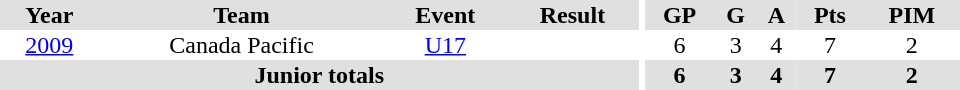<table border="0" cellpadding="1" cellspacing="0" ID="Table3" style="text-align:center; width:40em">
<tr ALIGN="center" bgcolor="#e0e0e0">
<th>Year</th>
<th>Team</th>
<th>Event</th>
<th>Result</th>
<th rowspan="99" bgcolor="#ffffff"></th>
<th>GP</th>
<th>G</th>
<th>A</th>
<th>Pts</th>
<th>PIM</th>
</tr>
<tr ALIGN="center">
<td><a href='#'>2009</a></td>
<td>Canada Pacific</td>
<td><a href='#'>U17</a></td>
<td></td>
<td>6</td>
<td>3</td>
<td>4</td>
<td>7</td>
<td>2</td>
</tr>
<tr bgcolor="#e0e0e0">
<th colspan="4">Junior totals</th>
<th>6</th>
<th>3</th>
<th>4</th>
<th>7</th>
<th>2</th>
</tr>
</table>
